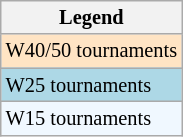<table class=wikitable style="font-size:85%">
<tr>
<th>Legend</th>
</tr>
<tr style="background:#ffe4c4;">
<td>W40/50 tournaments</td>
</tr>
<tr style="background:lightblue;">
<td>W25 tournaments</td>
</tr>
<tr style="background:#f0f8ff;">
<td>W15 tournaments</td>
</tr>
</table>
